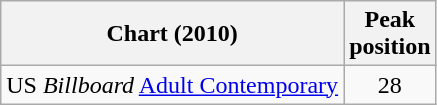<table class="wikitable sortable">
<tr>
<th>Chart (2010)</th>
<th>Peak<br>position</th>
</tr>
<tr>
<td>US <em>Billboard</em> <a href='#'>Adult Contemporary</a></td>
<td align="center">28</td>
</tr>
</table>
